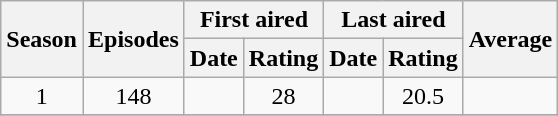<table class="wikitable" style="text-align: center">
<tr>
<th scope="col" rowspan="2">Season</th>
<th scope="col" rowspan="2" colspan="1">Episodes</th>
<th scope="col" colspan="2">First aired</th>
<th scope="col" colspan="2">Last aired</th>
<th scope="col" rowspan="2" colspan="1">Average</th>
</tr>
<tr>
<th scope="col">Date</th>
<th scope="col">Rating</th>
<th scope="col">Date</th>
<th scope="col">Rating</th>
</tr>
<tr>
<td>1</td>
<td>148</td>
<td></td>
<td>28</td>
<td></td>
<td>20.5</td>
<td></td>
</tr>
<tr>
</tr>
</table>
